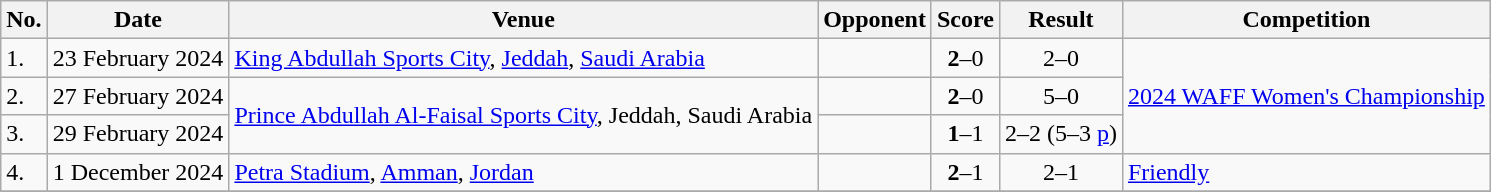<table class="wikitable">
<tr>
<th>No.</th>
<th>Date</th>
<th>Venue</th>
<th>Opponent</th>
<th>Score</th>
<th>Result</th>
<th>Competition</th>
</tr>
<tr>
<td>1.</td>
<td>23 February 2024</td>
<td><a href='#'>King Abdullah Sports City</a>, <a href='#'>Jeddah</a>, <a href='#'>Saudi Arabia</a></td>
<td></td>
<td align=center><strong>2</strong>–0</td>
<td align=center>2–0</td>
<td rowspan=3><a href='#'>2024 WAFF Women's Championship</a></td>
</tr>
<tr>
<td>2.</td>
<td>27 February 2024</td>
<td rowspan=2><a href='#'>Prince Abdullah Al-Faisal Sports City</a>, Jeddah, Saudi Arabia</td>
<td></td>
<td align=center><strong>2</strong>–0</td>
<td align=center>5–0</td>
</tr>
<tr>
<td>3.</td>
<td>29 February 2024</td>
<td></td>
<td align=center><strong>1</strong>–1</td>
<td align=center>2–2 (5–3 <a href='#'>p</a>)</td>
</tr>
<tr>
<td>4.</td>
<td>1 December 2024</td>
<td><a href='#'>Petra Stadium</a>, <a href='#'>Amman</a>, <a href='#'>Jordan</a></td>
<td></td>
<td align=center><strong>2</strong>–1</td>
<td align=center>2–1</td>
<td><a href='#'>Friendly</a></td>
</tr>
<tr>
</tr>
</table>
